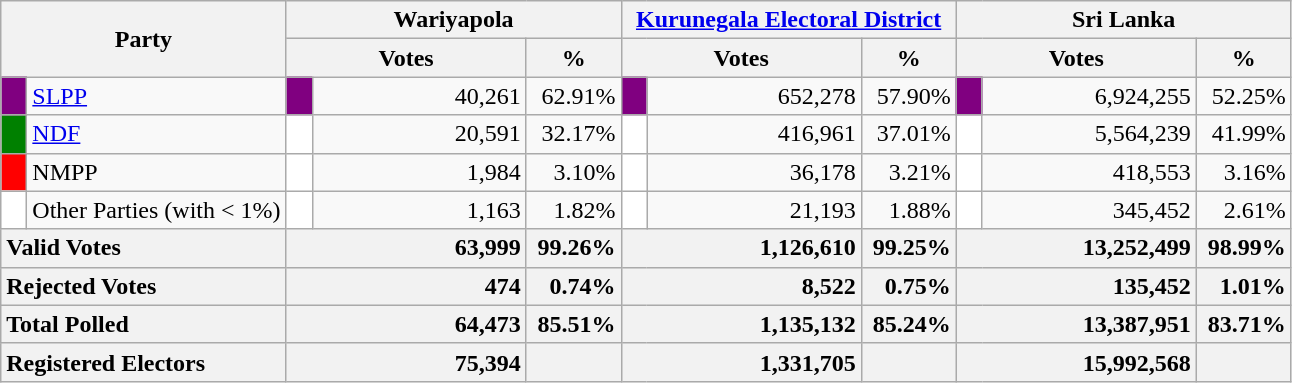<table class="wikitable">
<tr>
<th colspan="2" width="144px"rowspan="2">Party</th>
<th colspan="3" width="216px">Wariyapola</th>
<th colspan="3" width="216px"><a href='#'>Kurunegala Electoral District</a></th>
<th colspan="3" width="216px">Sri Lanka</th>
</tr>
<tr>
<th colspan="2" width="144px">Votes</th>
<th>%</th>
<th colspan="2" width="144px">Votes</th>
<th>%</th>
<th colspan="2" width="144px">Votes</th>
<th>%</th>
</tr>
<tr>
<td style="background-color:purple;" width="10px"></td>
<td style="text-align:left;"><a href='#'>SLPP</a></td>
<td style="background-color:purple;" width="10px"></td>
<td style="text-align:right;">40,261</td>
<td style="text-align:right;">62.91%</td>
<td style="background-color:purple;" width="10px"></td>
<td style="text-align:right;">652,278</td>
<td style="text-align:right;">57.90%</td>
<td style="background-color:purple;" width="10px"></td>
<td style="text-align:right;">6,924,255</td>
<td style="text-align:right;">52.25%</td>
</tr>
<tr>
<td style="background-color:green;" width="10px"></td>
<td style="text-align:left;"><a href='#'>NDF</a></td>
<td style="background-color:white;" width="10px"></td>
<td style="text-align:right;">20,591</td>
<td style="text-align:right;">32.17%</td>
<td style="background-color:white;" width="10px"></td>
<td style="text-align:right;">416,961</td>
<td style="text-align:right;">37.01%</td>
<td style="background-color:white;" width="10px"></td>
<td style="text-align:right;">5,564,239</td>
<td style="text-align:right;">41.99%</td>
</tr>
<tr>
<td style="background-color:red;" width="10px"></td>
<td style="text-align:left;">NMPP</td>
<td style="background-color:white;" width="10px"></td>
<td style="text-align:right;">1,984</td>
<td style="text-align:right;">3.10%</td>
<td style="background-color:white;" width="10px"></td>
<td style="text-align:right;">36,178</td>
<td style="text-align:right;">3.21%</td>
<td style="background-color:white;" width="10px"></td>
<td style="text-align:right;">418,553</td>
<td style="text-align:right;">3.16%</td>
</tr>
<tr>
<td style="background-color:white;" width="10px"></td>
<td style="text-align:left;">Other Parties (with < 1%)</td>
<td style="background-color:white;" width="10px"></td>
<td style="text-align:right;">1,163</td>
<td style="text-align:right;">1.82%</td>
<td style="background-color:white;" width="10px"></td>
<td style="text-align:right;">21,193</td>
<td style="text-align:right;">1.88%</td>
<td style="background-color:white;" width="10px"></td>
<td style="text-align:right;">345,452</td>
<td style="text-align:right;">2.61%</td>
</tr>
<tr>
<th colspan="2" width="144px"style="text-align:left;">Valid Votes</th>
<th style="text-align:right;"colspan="2" width="144px">63,999</th>
<th style="text-align:right;">99.26%</th>
<th style="text-align:right;"colspan="2" width="144px">1,126,610</th>
<th style="text-align:right;">99.25%</th>
<th style="text-align:right;"colspan="2" width="144px">13,252,499</th>
<th style="text-align:right;">98.99%</th>
</tr>
<tr>
<th colspan="2" width="144px"style="text-align:left;">Rejected Votes</th>
<th style="text-align:right;"colspan="2" width="144px">474</th>
<th style="text-align:right;">0.74%</th>
<th style="text-align:right;"colspan="2" width="144px">8,522</th>
<th style="text-align:right;">0.75%</th>
<th style="text-align:right;"colspan="2" width="144px">135,452</th>
<th style="text-align:right;">1.01%</th>
</tr>
<tr>
<th colspan="2" width="144px"style="text-align:left;">Total Polled</th>
<th style="text-align:right;"colspan="2" width="144px">64,473</th>
<th style="text-align:right;">85.51%</th>
<th style="text-align:right;"colspan="2" width="144px">1,135,132</th>
<th style="text-align:right;">85.24%</th>
<th style="text-align:right;"colspan="2" width="144px">13,387,951</th>
<th style="text-align:right;">83.71%</th>
</tr>
<tr>
<th colspan="2" width="144px"style="text-align:left;">Registered Electors</th>
<th style="text-align:right;"colspan="2" width="144px">75,394</th>
<th></th>
<th style="text-align:right;"colspan="2" width="144px">1,331,705</th>
<th></th>
<th style="text-align:right;"colspan="2" width="144px">15,992,568</th>
<th></th>
</tr>
</table>
